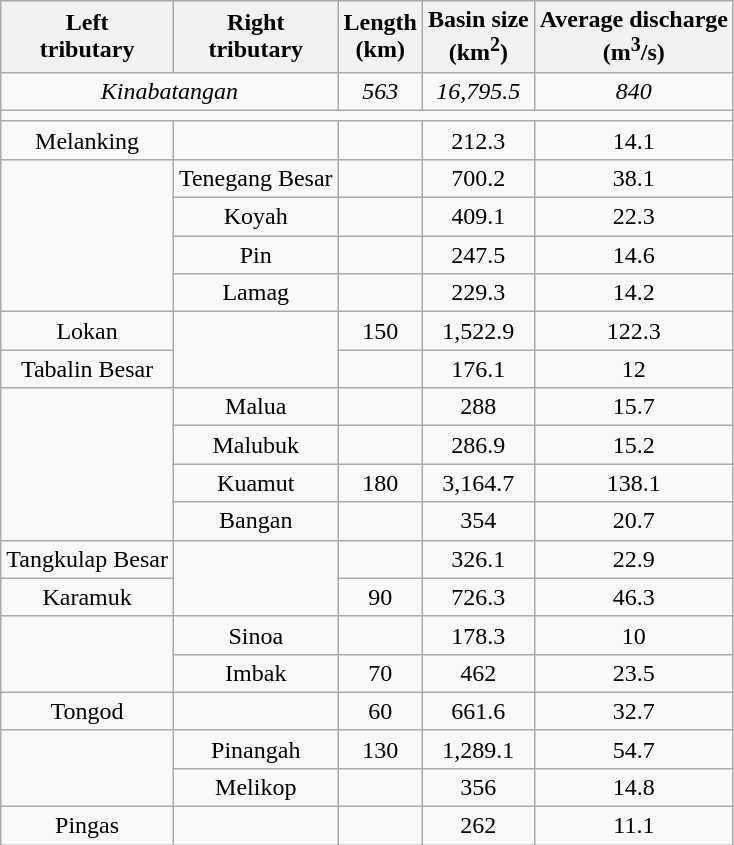<table class="wikitable" style="text-align:center;">
<tr>
<th>Left<br>tributary</th>
<th>Right<br>tributary</th>
<th>Length<br>(km)</th>
<th>Basin size<br>(km<sup>2</sup>)</th>
<th>Average discharge<br>(m<sup>3</sup>/s)</th>
</tr>
<tr>
<td colspan="2"><em>Kinabatangan</em></td>
<td><em>563</em></td>
<td><em>16,795.5</em></td>
<td><em>840</em></td>
</tr>
<tr>
<td colspan="5"></td>
</tr>
<tr>
<td>Melanking</td>
<td></td>
<td></td>
<td>212.3</td>
<td>14.1</td>
</tr>
<tr>
<td rowspan="4"></td>
<td>Tenegang Besar</td>
<td></td>
<td>700.2</td>
<td>38.1</td>
</tr>
<tr>
<td>Koyah</td>
<td></td>
<td>409.1</td>
<td>22.3</td>
</tr>
<tr>
<td>Pin</td>
<td></td>
<td>247.5</td>
<td>14.6</td>
</tr>
<tr>
<td>Lamag</td>
<td></td>
<td>229.3</td>
<td>14.2</td>
</tr>
<tr>
<td>Lokan</td>
<td rowspan="2"></td>
<td>150</td>
<td>1,522.9</td>
<td>122.3</td>
</tr>
<tr>
<td>Tabalin Besar</td>
<td></td>
<td>176.1</td>
<td>12</td>
</tr>
<tr>
<td rowspan="4"></td>
<td>Malua</td>
<td></td>
<td>288</td>
<td>15.7</td>
</tr>
<tr>
<td>Malubuk</td>
<td></td>
<td>286.9</td>
<td>15.2</td>
</tr>
<tr>
<td>Kuamut</td>
<td>180</td>
<td>3,164.7</td>
<td>138.1</td>
</tr>
<tr>
<td>Bangan</td>
<td></td>
<td>354</td>
<td>20.7</td>
</tr>
<tr>
<td>Tangkulap Besar</td>
<td rowspan="2"></td>
<td></td>
<td>326.1</td>
<td>22.9</td>
</tr>
<tr>
<td>Karamuk</td>
<td>90</td>
<td>726.3</td>
<td>46.3</td>
</tr>
<tr>
<td rowspan="2"></td>
<td>Sinoa</td>
<td></td>
<td>178.3</td>
<td>10</td>
</tr>
<tr>
<td>Imbak</td>
<td>70</td>
<td>462</td>
<td>23.5</td>
</tr>
<tr>
<td>Tongod</td>
<td></td>
<td>60</td>
<td>661.6</td>
<td>32.7</td>
</tr>
<tr>
<td rowspan="2"></td>
<td>Pinangah</td>
<td>130</td>
<td>1,289.1</td>
<td>54.7</td>
</tr>
<tr>
<td>Melikop</td>
<td></td>
<td>356</td>
<td>14.8</td>
</tr>
<tr>
<td>Pingas</td>
<td></td>
<td></td>
<td>262</td>
<td>11.1</td>
</tr>
</table>
